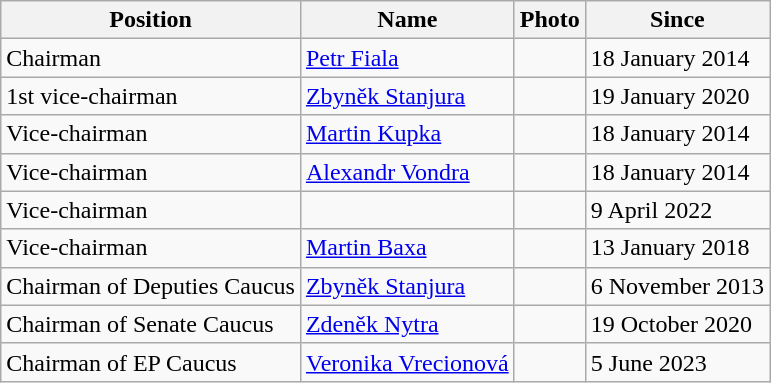<table class="wikitable">
<tr>
<th>Position</th>
<th>Name</th>
<th>Photo</th>
<th>Since</th>
</tr>
<tr>
<td>Chairman</td>
<td><a href='#'>Petr Fiala</a></td>
<td></td>
<td>18 January 2014</td>
</tr>
<tr>
<td>1st vice-chairman</td>
<td><a href='#'>Zbyněk Stanjura</a></td>
<td></td>
<td>19 January 2020</td>
</tr>
<tr>
<td>Vice-chairman</td>
<td><a href='#'>Martin Kupka</a></td>
<td></td>
<td>18 January 2014</td>
</tr>
<tr>
<td>Vice-chairman</td>
<td><a href='#'>Alexandr Vondra</a></td>
<td></td>
<td>18 January 2014</td>
</tr>
<tr>
<td>Vice-chairman</td>
<td></td>
<td></td>
<td>9 April 2022</td>
</tr>
<tr>
<td>Vice-chairman</td>
<td><a href='#'>Martin Baxa</a></td>
<td></td>
<td>13 January 2018</td>
</tr>
<tr>
<td>Chairman of Deputies Caucus</td>
<td><a href='#'>Zbyněk Stanjura</a></td>
<td></td>
<td>6 November 2013</td>
</tr>
<tr>
<td>Chairman of Senate Caucus</td>
<td><a href='#'>Zdeněk Nytra</a></td>
<td></td>
<td>19 October 2020</td>
</tr>
<tr>
<td>Chairman of EP Caucus</td>
<td><a href='#'>Veronika Vrecionová</a></td>
<td></td>
<td>5 June 2023</td>
</tr>
</table>
